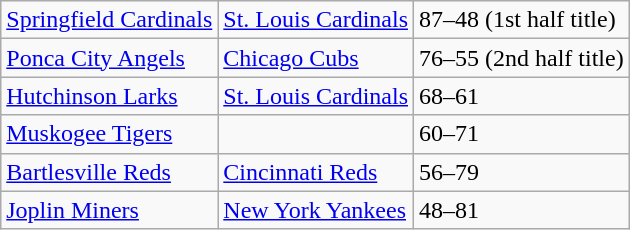<table class="wikitable">
<tr>
<td><a href='#'>Springfield Cardinals</a></td>
<td><a href='#'>St. Louis Cardinals</a></td>
<td>87–48 (1st half title)</td>
</tr>
<tr>
<td><a href='#'>Ponca City Angels</a></td>
<td><a href='#'>Chicago Cubs</a></td>
<td>76–55 (2nd half title)</td>
</tr>
<tr>
<td><a href='#'>Hutchinson Larks</a></td>
<td><a href='#'>St. Louis Cardinals</a></td>
<td>68–61</td>
</tr>
<tr>
<td><a href='#'>Muskogee Tigers</a></td>
<td></td>
<td>60–71</td>
</tr>
<tr>
<td><a href='#'>Bartlesville Reds</a></td>
<td><a href='#'>Cincinnati Reds</a></td>
<td>56–79</td>
</tr>
<tr>
<td><a href='#'>Joplin Miners</a></td>
<td><a href='#'>New York Yankees</a></td>
<td>48–81</td>
</tr>
</table>
